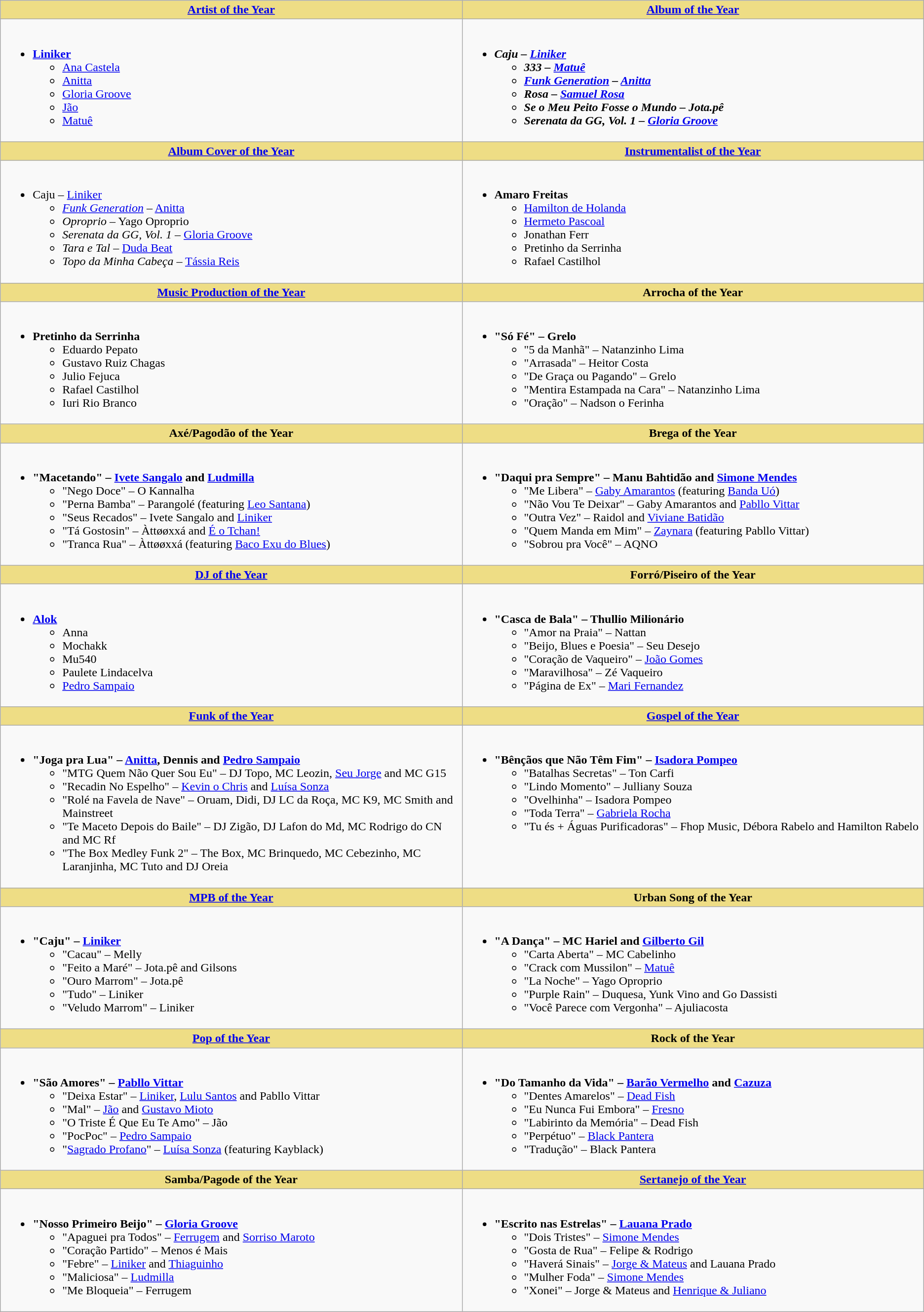<table class="wikitable" style="width=">
<tr>
<th style="background:#EEDD85; width:50%"><a href='#'>Artist of the Year</a></th>
<th style="background:#EEDD85; width:50%"><a href='#'>Album of the Year</a></th>
</tr>
<tr>
<td style="vertical-align:top"><br><ul><li><strong><a href='#'>Liniker</a></strong><ul><li><a href='#'>Ana Castela</a></li><li><a href='#'>Anitta</a></li><li><a href='#'>Gloria Groove</a></li><li><a href='#'>Jão</a></li><li><a href='#'>Matuê</a></li></ul></li></ul></td>
<td style="vertical-align:top"><br><ul><li><strong><em>Caju<em> – <a href='#'>Liniker</a><strong><ul><li></em>333<em> – <a href='#'>Matuê</a></li><li></em><a href='#'>Funk Generation</a><em> – <a href='#'>Anitta</a></li><li></em>Rosa<em> – <a href='#'>Samuel Rosa</a></li><li></em>Se o Meu Peito Fosse o Mundo<em> – Jota.pê</li><li></em>Serenata da GG, Vol. 1<em> – <a href='#'>Gloria Groove</a></li></ul></li></ul></td>
</tr>
<tr>
<th style="background:#EEDD85; width:50%"><a href='#'>Album Cover of the Year</a></th>
<th style="background:#EEDD85; width:50%"><a href='#'>Instrumentalist of the Year</a></th>
</tr>
<tr>
<td style="vertical-align:top"><br><ul><li></em></strong>Caju</em> – <a href='#'>Liniker</a></strong><ul><li><em><a href='#'>Funk Generation</a></em> – <a href='#'>Anitta</a></li><li><em>Oproprio</em> – Yago Oproprio</li><li><em>Serenata da GG, Vol. 1</em> – <a href='#'>Gloria Groove</a></li><li><em>Tara e Tal</em> – <a href='#'>Duda Beat</a></li><li><em>Topo da Minha Cabeça</em> – <a href='#'>Tássia Reis</a></li></ul></li></ul></td>
<td style="vertical-align:top"><br><ul><li><strong>Amaro Freitas</strong><ul><li><a href='#'>Hamilton de Holanda</a></li><li><a href='#'>Hermeto Pascoal</a></li><li>Jonathan Ferr</li><li>Pretinho da Serrinha</li><li>Rafael Castilhol</li></ul></li></ul></td>
</tr>
<tr>
<th style="background:#EEDD85; width:50%"><a href='#'>Music Production of the Year</a></th>
<th style="background:#EEDD85; width:50%">Arrocha of the Year</th>
</tr>
<tr>
<td style="vertical-align:top"><br><ul><li><strong>Pretinho da Serrinha</strong><ul><li>Eduardo Pepato</li><li>Gustavo Ruiz Chagas</li><li>Julio Fejuca</li><li>Rafael Castilhol</li><li>Iuri Rio Branco</li></ul></li></ul></td>
<td style="vertical-align:top"><br><ul><li><strong>"Só Fé" – Grelo</strong><ul><li>"5 da Manhã" – Natanzinho Lima</li><li>"Arrasada" – Heitor Costa</li><li>"De Graça ou Pagando" – Grelo</li><li>"Mentira Estampada na Cara" – Natanzinho Lima</li><li>"Oração" – Nadson o Ferinha</li></ul></li></ul></td>
</tr>
<tr>
<th style="background:#EEDD85; width:50%">Axé/Pagodão of the Year</th>
<th style="background:#EEDD85; width:50%">Brega of the Year</th>
</tr>
<tr>
<td style="vertical-align:top"><br><ul><li><strong>"Macetando" – <a href='#'>Ivete Sangalo</a> and <a href='#'>Ludmilla</a></strong><ul><li>"Nego Doce" – O Kannalha</li><li>"Perna Bamba" – Parangolé (featuring <a href='#'>Leo Santana</a>)</li><li>"Seus Recados" – Ivete Sangalo and <a href='#'>Liniker</a></li><li>"Tá Gostosin" – Àttøøxxá and <a href='#'>É o Tchan!</a></li><li>"Tranca Rua" – Àttøøxxá (featuring <a href='#'>Baco Exu do Blues</a>)</li></ul></li></ul></td>
<td style="vertical-align:top"><br><ul><li><strong>"Daqui pra Sempre" – Manu Bahtidão and <a href='#'>Simone Mendes</a></strong><ul><li>"Me Libera" – <a href='#'>Gaby Amarantos</a> (featuring <a href='#'>Banda Uó</a>)</li><li>"Não Vou Te Deixar" – Gaby Amarantos and <a href='#'>Pabllo Vittar</a></li><li>"Outra Vez" – Raidol and <a href='#'>Viviane Batidão</a></li><li>"Quem Manda em Mim" – <a href='#'>Zaynara</a> (featuring Pabllo Vittar)</li><li>"Sobrou pra Você" – AQNO</li></ul></li></ul></td>
</tr>
<tr>
<th style="background:#EEDD85; width:50%"><a href='#'>DJ of the Year</a></th>
<th style="background:#EEDD85; width:50%">Forró/Piseiro of the Year</th>
</tr>
<tr>
<td style="vertical-align:top"><br><ul><li><strong><a href='#'>Alok</a></strong><ul><li>Anna</li><li>Mochakk</li><li>Mu540</li><li>Paulete Lindacelva</li><li><a href='#'>Pedro Sampaio</a></li></ul></li></ul></td>
<td style="vertical-align:top"><br><ul><li><strong>"Casca de Bala" – Thullio Milionário</strong><ul><li>"Amor na Praia" – Nattan</li><li>"Beijo, Blues e Poesia" – Seu Desejo</li><li>"Coração de Vaqueiro" – <a href='#'>João Gomes</a></li><li>"Maravilhosa" – Zé Vaqueiro</li><li>"Página de Ex" – <a href='#'>Mari Fernandez</a></li></ul></li></ul></td>
</tr>
<tr>
<th style="background:#EEDD85; width:50%"><a href='#'>Funk of the Year</a></th>
<th style="background:#EEDD85; width:50%"><a href='#'>Gospel of the Year</a></th>
</tr>
<tr>
<td style="vertical-align:top"><br><ul><li><strong>"Joga pra Lua" – <a href='#'>Anitta</a>, Dennis and <a href='#'>Pedro Sampaio</a></strong><ul><li>"MTG Quem Não Quer Sou Eu" – DJ Topo, MC Leozin, <a href='#'>Seu Jorge</a> and MC G15</li><li>"Recadin No Espelho" – <a href='#'>Kevin o Chris</a> and <a href='#'>Luísa Sonza</a></li><li>"Rolé na Favela de Nave" – Oruam, Didi, DJ LC da Roça, MC K9, MC Smith and Mainstreet</li><li>"Te Maceto Depois do Baile" – DJ Zigão, DJ Lafon do Md, MC Rodrigo do CN and MC Rf</li><li>"The Box Medley Funk 2" – The Box, MC Brinquedo, MC Cebezinho, MC Laranjinha, MC Tuto and DJ Oreia</li></ul></li></ul></td>
<td style="vertical-align:top"><br><ul><li><strong>"Bênçãos que Não Têm Fim" – <a href='#'>Isadora Pompeo</a></strong><ul><li>"Batalhas Secretas" – Ton Carfi</li><li>"Lindo Momento" – Julliany Souza</li><li>"Ovelhinha" – Isadora Pompeo</li><li>"Toda Terra" – <a href='#'>Gabriela Rocha</a></li><li>"Tu és + Águas Purificadoras" – Fhop Music, Débora Rabelo and Hamilton Rabelo</li></ul></li></ul></td>
</tr>
<tr>
<th style="background:#EEDD85; width:50%"><a href='#'>MPB of the Year</a></th>
<th style="background:#EEDD85; width:50%">Urban Song of the Year</th>
</tr>
<tr>
<td style="vertical-align:top"><br><ul><li><strong>"Caju" – <a href='#'>Liniker</a></strong><ul><li>"Cacau" – Melly</li><li>"Feito a Maré" – Jota.pê and Gilsons</li><li>"Ouro Marrom" – Jota.pê</li><li>"Tudo" – Liniker</li><li>"Veludo Marrom" – Liniker</li></ul></li></ul></td>
<td style="vertical-align:top"><br><ul><li><strong>"A Dança" – MC Hariel and <a href='#'>Gilberto Gil</a></strong><ul><li>"Carta Aberta" – MC Cabelinho</li><li>"Crack com Mussilon" – <a href='#'>Matuê</a></li><li>"La Noche" – Yago Oproprio</li><li>"Purple Rain" – Duquesa, Yunk Vino and Go Dassisti</li><li>"Você Parece com Vergonha" – Ajuliacosta</li></ul></li></ul></td>
</tr>
<tr>
<th style="background:#EEDD85; width:50%"><a href='#'>Pop of the Year</a></th>
<th style="background:#EEDD85; width:50%">Rock of the Year</th>
</tr>
<tr>
<td style="vertical-align:top"><br><ul><li><strong>"São Amores" – <a href='#'>Pabllo Vittar</a></strong><ul><li>"Deixa Estar" – <a href='#'>Liniker</a>, <a href='#'>Lulu Santos</a> and Pabllo Vittar</li><li>"Mal" – <a href='#'>Jão</a> and <a href='#'>Gustavo Mioto</a></li><li>"O Triste É Que Eu Te Amo" – Jão</li><li>"PocPoc" – <a href='#'>Pedro Sampaio</a></li><li>"<a href='#'>Sagrado Profano</a>" – <a href='#'>Luísa Sonza</a> (featuring Kayblack)</li></ul></li></ul></td>
<td style="vertical-align:top"><br><ul><li><strong>"Do Tamanho da Vida" – <a href='#'>Barão Vermelho</a> and <a href='#'>Cazuza</a></strong><ul><li>"Dentes Amarelos" – <a href='#'>Dead Fish</a></li><li>"Eu Nunca Fui Embora" – <a href='#'>Fresno</a></li><li>"Labirinto da Memória" – Dead Fish</li><li>"Perpétuo" – <a href='#'>Black Pantera</a></li><li>"Tradução" – Black Pantera</li></ul></li></ul></td>
</tr>
<tr>
<th style="background:#EEDD85; width:50%">Samba/Pagode of the Year</th>
<th style="background:#EEDD85; width:50%"><a href='#'>Sertanejo of the Year</a></th>
</tr>
<tr>
<td style="vertical-align:top"><br><ul><li><strong>"Nosso Primeiro Beijo" – <a href='#'>Gloria Groove</a></strong><ul><li>"Apaguei pra Todos" – <a href='#'>Ferrugem</a> and <a href='#'>Sorriso Maroto</a></li><li>"Coração Partido" – Menos é Mais</li><li>"Febre" – <a href='#'>Liniker</a> and <a href='#'>Thiaguinho</a></li><li>"Maliciosa" – <a href='#'>Ludmilla</a></li><li>"Me Bloqueia" – Ferrugem</li></ul></li></ul></td>
<td style="vertical-align:top"><br><ul><li><strong>"Escrito nas Estrelas" – <a href='#'>Lauana Prado</a></strong><ul><li>"Dois Tristes" – <a href='#'>Simone Mendes</a></li><li>"Gosta de Rua" – Felipe & Rodrigo</li><li>"Haverá Sinais" – <a href='#'>Jorge & Mateus</a> and Lauana Prado</li><li>"Mulher Foda" – <a href='#'>Simone Mendes</a></li><li>"Xonei" – Jorge & Mateus and <a href='#'>Henrique & Juliano</a></li></ul></li></ul></td>
</tr>
</table>
